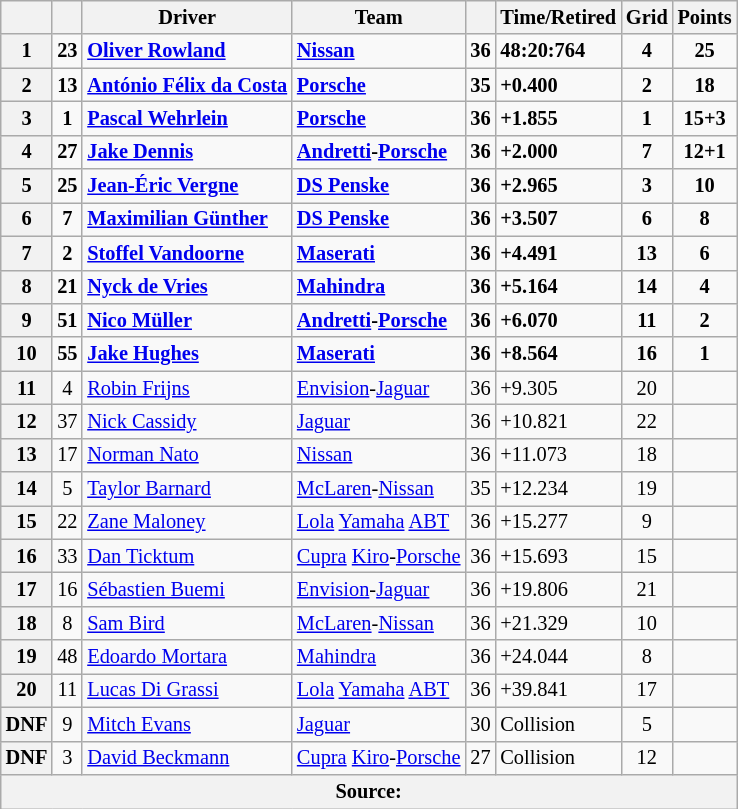<table class="wikitable sortable" style="font-size: 85%">
<tr>
<th scope="col"></th>
<th scope="col"></th>
<th scope="col">Driver</th>
<th scope="col">Team</th>
<th></th>
<th>Time/Retired</th>
<th>Grid</th>
<th>Points</th>
</tr>
<tr>
<th scope="row">1</th>
<td align="center"><strong>23</strong></td>
<td data-sort-value=""><strong> <a href='#'>Oliver Rowland</a></strong></td>
<td><strong><a href='#'>Nissan</a></strong></td>
<td><strong>36</strong></td>
<td><strong>48:20:764</strong></td>
<td align="center"><strong>4</strong></td>
<td align="center"><strong>25</strong></td>
</tr>
<tr>
<th scope="row">2</th>
<td align="center"><strong>13</strong></td>
<td data-sort-value=""><strong> <a href='#'>António Félix da Costa</a></strong></td>
<td><a href='#'><strong>Porsche</strong></a></td>
<td><strong>35</strong></td>
<td><strong>+0.400</strong></td>
<td align="center"><strong>2</strong></td>
<td align="center"><strong>18</strong></td>
</tr>
<tr>
<th scope="row">3</th>
<td align="center"><strong>1</strong></td>
<td data-sort-value=""><strong> <a href='#'>Pascal Wehrlein</a></strong></td>
<td><a href='#'><strong>Porsche</strong></a></td>
<td><strong>36</strong></td>
<td><strong>+1.855</strong></td>
<td align="center"><strong>1</strong></td>
<td align="center"><strong>15+3</strong></td>
</tr>
<tr>
<th scope="row">4</th>
<td align="center"><strong>27</strong></td>
<td data-sort-value=""><strong> <a href='#'>Jake Dennis</a></strong></td>
<td><strong><a href='#'>Andretti</a>-<a href='#'>Porsche</a></strong></td>
<td><strong>36</strong></td>
<td><strong>+2.000</strong></td>
<td align="center"><strong>7</strong></td>
<td align="center"><strong>12+1</strong></td>
</tr>
<tr>
<th scope="row">5</th>
<td align="center"><strong>25</strong></td>
<td data-sort-value=""><strong> <a href='#'>Jean-Éric Vergne</a></strong></td>
<td><strong><a href='#'>DS Penske</a></strong></td>
<td><strong>36</strong></td>
<td><strong>+2.965</strong></td>
<td align="center"><strong>3</strong></td>
<td align="center"><strong>10</strong></td>
</tr>
<tr>
<th scope="row">6</th>
<td align="center"><strong>7</strong></td>
<td data-sort-value=""><strong> <a href='#'>Maximilian Günther</a></strong></td>
<td><strong><a href='#'>DS Penske</a></strong></td>
<td><strong>36</strong></td>
<td><strong>+3.507</strong></td>
<td align="center"><strong>6</strong></td>
<td align="center"><strong>8</strong></td>
</tr>
<tr>
<th scope="row">7</th>
<td align="center"><strong>2</strong></td>
<td data-sort-value=""><strong> <a href='#'>Stoffel Vandoorne</a></strong></td>
<td><a href='#'><strong>Maserati</strong></a></td>
<td><strong>36</strong></td>
<td><strong>+4.491</strong></td>
<td align="center"><strong>13</strong></td>
<td align="center"><strong>6</strong></td>
</tr>
<tr>
<th scope="row">8</th>
<td align="center"><strong>21</strong></td>
<td data-sort-value=""><strong> <a href='#'>Nyck de Vries</a></strong></td>
<td><a href='#'><strong>Mahindra</strong></a></td>
<td><strong>36</strong></td>
<td><strong>+5.164</strong></td>
<td align="center"><strong>14</strong></td>
<td align="center"><strong>4</strong></td>
</tr>
<tr>
<th scope="row">9</th>
<td align="center"><strong>51</strong></td>
<td data-sort-value=""><strong> <a href='#'>Nico Müller</a></strong></td>
<td><strong><a href='#'>Andretti</a>-<a href='#'>Porsche</a></strong></td>
<td><strong>36</strong></td>
<td><strong>+6.070</strong></td>
<td align="center"><strong>11</strong></td>
<td align="center"><strong>2</strong></td>
</tr>
<tr>
<th scope="row">10</th>
<td align="center"><strong>55</strong></td>
<td data-sort-value=""><strong> <a href='#'>Jake Hughes</a></strong></td>
<td><strong><a href='#'>Maserati</a></strong></td>
<td><strong>36</strong></td>
<td><strong>+8.564</strong></td>
<td align="center"><strong>16</strong></td>
<td align="center"><strong>1</strong></td>
</tr>
<tr>
<th scope="row">11</th>
<td align="center">4</td>
<td data-sort-value=""> <a href='#'>Robin Frijns</a></td>
<td><a href='#'>Envision</a>-<a href='#'>Jaguar</a></td>
<td>36</td>
<td>+9.305</td>
<td align="center">20</td>
<td></td>
</tr>
<tr>
<th scope="row">12</th>
<td align="center">37</td>
<td data-sort-value=""> <a href='#'>Nick Cassidy</a></td>
<td><a href='#'>Jaguar</a></td>
<td>36</td>
<td>+10.821</td>
<td align="center">22</td>
<td></td>
</tr>
<tr>
<th scope="row">13</th>
<td align="center">17</td>
<td data-sort-value=""> <a href='#'>Norman Nato</a></td>
<td><a href='#'>Nissan</a></td>
<td>36</td>
<td>+11.073</td>
<td align="center">18</td>
<td></td>
</tr>
<tr>
<th scope="row">14</th>
<td align="center">5</td>
<td data-sort-value=""> <a href='#'>Taylor Barnard</a></td>
<td><a href='#'>McLaren</a>-<a href='#'>Nissan</a></td>
<td>35</td>
<td>+12.234</td>
<td align="center">19</td>
<td></td>
</tr>
<tr>
<th scope="row">15</th>
<td align="center">22</td>
<td data-sort-value=""> <a href='#'>Zane Maloney</a></td>
<td><a href='#'>Lola</a> <a href='#'>Yamaha</a> <a href='#'>ABT</a></td>
<td>36</td>
<td>+15.277</td>
<td align="center">9</td>
<td></td>
</tr>
<tr>
<th scope="row">16</th>
<td align="center">33</td>
<td data-sort-value=""> <a href='#'>Dan Ticktum</a></td>
<td><a href='#'>Cupra</a> <a href='#'>Kiro</a>-<a href='#'>Porsche</a></td>
<td>36</td>
<td>+15.693</td>
<td align="center">15</td>
<td align="center"></td>
</tr>
<tr>
<th scope="row">17</th>
<td align="center">16</td>
<td data-sort-value=""> <a href='#'>Sébastien Buemi</a></td>
<td><a href='#'>Envision</a>-<a href='#'>Jaguar</a></td>
<td>36</td>
<td>+19.806</td>
<td align="center">21</td>
<td align="center"></td>
</tr>
<tr>
<th scope="row">18</th>
<td align="center">8</td>
<td data-sort-value=""> <a href='#'>Sam Bird</a></td>
<td><a href='#'>McLaren</a>-<a href='#'>Nissan</a></td>
<td>36</td>
<td>+21.329</td>
<td align="center">10</td>
<td align="center"></td>
</tr>
<tr>
<th scope="row">19</th>
<td align="center">48</td>
<td data-sort-value=""> <a href='#'>Edoardo Mortara</a></td>
<td><a href='#'>Mahindra</a></td>
<td>36</td>
<td>+24.044</td>
<td align="center">8</td>
<td align="center"></td>
</tr>
<tr>
<th scope="row">20</th>
<td align="center">11</td>
<td data-sort-value=""> <a href='#'>Lucas Di Grassi</a></td>
<td><a href='#'>Lola</a> <a href='#'>Yamaha</a> <a href='#'>ABT</a></td>
<td>36</td>
<td>+39.841</td>
<td align="center">17</td>
<td></td>
</tr>
<tr>
<th scope="row">DNF</th>
<td align="center">9</td>
<td data-sort-value=""> <a href='#'>Mitch Evans</a></td>
<td><a href='#'>Jaguar</a></td>
<td>30</td>
<td>Collision</td>
<td align="center">5</td>
<td></td>
</tr>
<tr>
<th scope="row">DNF</th>
<td align="center">3</td>
<td data-sort-value=""> <a href='#'>David Beckmann</a></td>
<td><a href='#'>Cupra</a> <a href='#'>Kiro</a>-<a href='#'>Porsche</a></td>
<td>27</td>
<td>Collision</td>
<td align="center">12</td>
<td></td>
</tr>
<tr>
<th colspan="8">Source: </th>
</tr>
</table>
